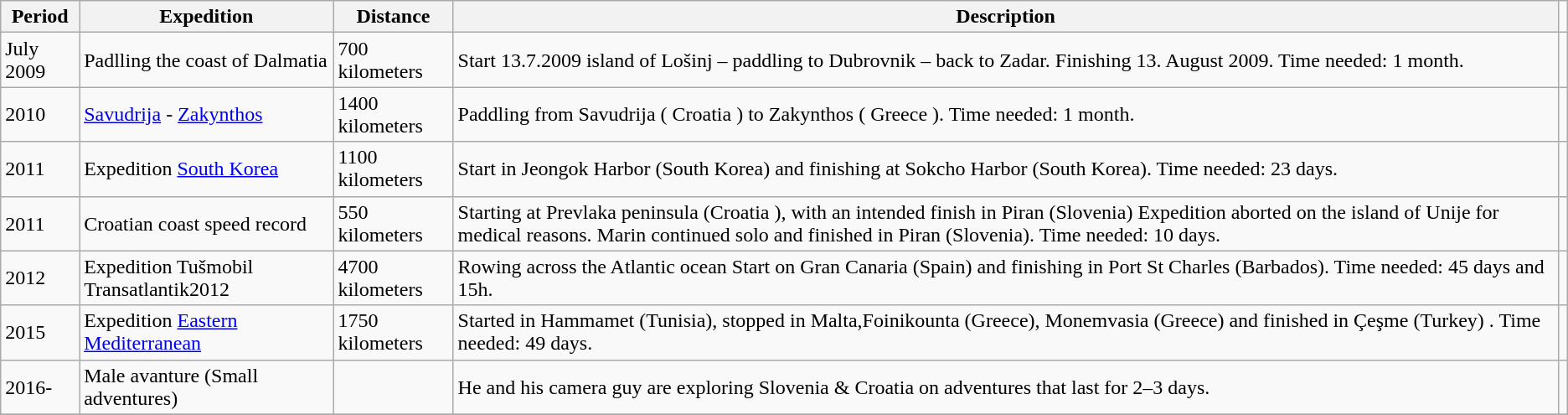<table class="wikitable sortable" align="center">
<tr>
<th>Period</th>
<th>Expedition</th>
<th>Distance</th>
<th>Description</th>
</tr>
<tr>
<td>July 2009</td>
<td>Padlling the coast of Dalmatia</td>
<td>700 kilometers</td>
<td>Start 13.7.2009 island of Lošinj – paddling to Dubrovnik – back to Zadar. Finishing 13. August 2009. Time needed: 1 month.</td>
<td></td>
</tr>
<tr>
<td>2010</td>
<td><a href='#'>Savudrija</a> - <a href='#'>Zakynthos</a></td>
<td>1400 kilometers</td>
<td>Paddling from Savudrija ( Croatia ) to Zakynthos ( Greece ). Time needed: 1 month.</td>
<td></td>
</tr>
<tr>
<td>2011</td>
<td>Expedition <a href='#'>South Korea</a></td>
<td>1100 kilometers</td>
<td>Start in Jeongok Harbor (South Korea) and finishing at Sokcho Harbor (South Korea). Time needed: 23 days.</td>
<td></td>
</tr>
<tr>
<td>2011</td>
<td>Croatian coast speed record</td>
<td>550 kilometers</td>
<td>Starting at Prevlaka peninsula (Croatia ), with an intended finish in Piran (Slovenia) Expedition aborted on the island of Unije for medical reasons. Marin continued solo and finished in Piran (Slovenia). Time needed: 10 days.</td>
<td></td>
</tr>
<tr>
<td>2012</td>
<td>Expedition Tušmobil Transatlantik2012</td>
<td>4700 kilometers</td>
<td>Rowing across the Atlantic ocean Start on Gran Canaria (Spain) and finishing in Port St Charles (Barbados). Time needed: 45 days and 15h.</td>
<td></td>
</tr>
<tr>
<td>2015</td>
<td>Expedition <a href='#'>Eastern Mediterranean</a></td>
<td>1750 kilometers</td>
<td>Started in Hammamet (Tunisia), stopped in Malta,Foinikounta (Greece), Monemvasia (Greece) and finished in Çeşme (Turkey) . Time needed: 49 days.</td>
<td></td>
</tr>
<tr>
<td>2016-</td>
<td>Male avanture (Small adventures)</td>
<td></td>
<td>He and his camera guy are exploring Slovenia & Croatia on adventures that last for 2–3 days.</td>
<td></td>
</tr>
<tr>
</tr>
</table>
